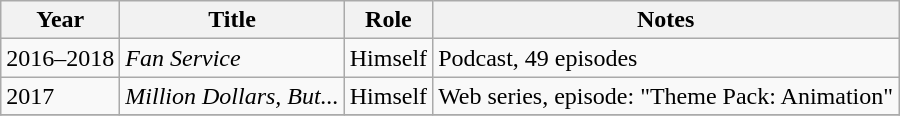<table class="wikitable sortable">
<tr>
<th>Year</th>
<th>Title</th>
<th>Role</th>
<th>Notes</th>
</tr>
<tr>
<td>2016–2018</td>
<td><em>Fan Service</em></td>
<td>Himself</td>
<td>Podcast, 49 episodes</td>
</tr>
<tr>
<td>2017</td>
<td><em>Million Dollars, But...</em></td>
<td>Himself</td>
<td>Web series, episode: "Theme Pack: Animation"</td>
</tr>
<tr>
</tr>
</table>
